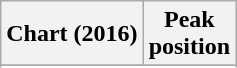<table class="wikitable sortable plainrowheaders" style="text-align:center">
<tr>
<th scope="col">Chart (2016)</th>
<th scope="col">Peak<br> position</th>
</tr>
<tr>
</tr>
<tr>
</tr>
<tr>
</tr>
</table>
